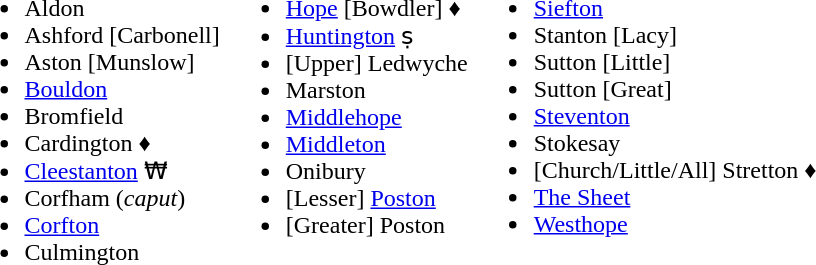<table>
<tr>
<td valign="top"><br><ul><li>Aldon</li><li>Ashford [Carbonell]</li><li>Aston [Munslow]</li><li><a href='#'>Bouldon</a></li><li>Bromfield</li><li>Cardington ♦</li><li><a href='#'>Cleestanton</a> ₩</li><li>Corfham (<em>caput</em>)</li><li><a href='#'>Corfton</a></li><li>Culmington</li></ul></td>
<td valign="top"><br><ul><li><a href='#'>Hope</a> [Bowdler] ♦</li><li><a href='#'>Huntington</a> ṣ</li><li>[Upper] Ledwyche</li><li>Marston</li><li><a href='#'>Middlehope</a></li><li><a href='#'>Middleton</a></li><li>Onibury</li><li>[Lesser] <a href='#'>Poston</a></li><li>[Greater] Poston</li></ul></td>
<td valign="top"><br><ul><li><a href='#'>Siefton</a></li><li>Stanton [Lacy]</li><li>Sutton [Little]</li><li>Sutton [Great]</li><li><a href='#'>Steventon</a></li><li>Stokesay</li><li>[Church/Little/All] Stretton ♦</li><li><a href='#'>The Sheet</a></li><li><a href='#'>Westhope</a></li></ul></td>
</tr>
</table>
